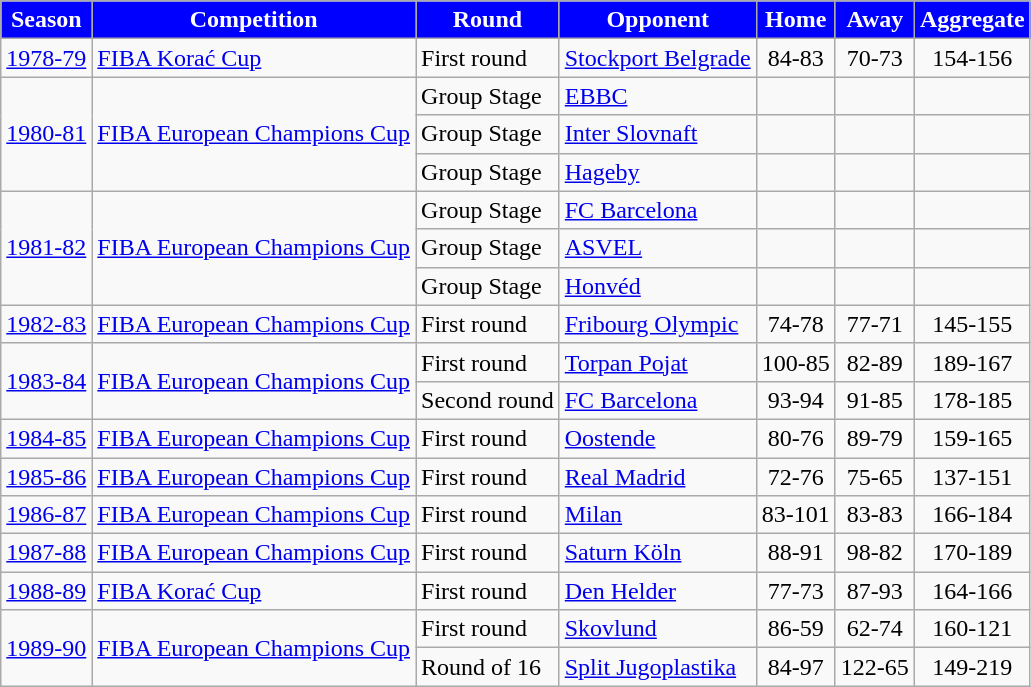<table class="wikitable">
<tr>
<th style="background:blue; color:white;" scope="col">Season</th>
<th style="background:blue; color:white;" scope="col">Competition</th>
<th style="background:blue; color:white;" scope="col">Round</th>
<th style="background:blue; color:white;" scope="col">Opponent</th>
<th style="background:blue; color:white;" scope="col">Home</th>
<th style="background:blue; color:white;" scope="col">Away</th>
<th style="background:blue; color:white;" scope="col">Aggregate</th>
</tr>
<tr>
<td><a href='#'>1978-79</a></td>
<td><a href='#'>FIBA Korać Cup</a></td>
<td>First round</td>
<td> <a href='#'>Stockport Belgrade</a></td>
<td align="center">84-83</td>
<td align="center">70-73</td>
<td align="center">154-156</td>
</tr>
<tr>
<td rowspan=3><a href='#'>1980-81</a></td>
<td rowspan=3><a href='#'>FIBA European Champions Cup</a></td>
<td>Group Stage</td>
<td> <a href='#'>EBBC</a></td>
<td></td>
<td></td>
<td></td>
</tr>
<tr>
<td>Group Stage</td>
<td> <a href='#'>Inter Slovnaft</a></td>
<td></td>
<td></td>
<td></td>
</tr>
<tr>
<td>Group Stage</td>
<td> <a href='#'>Hageby</a></td>
<td></td>
<td></td>
<td></td>
</tr>
<tr>
<td rowspan=3><a href='#'>1981-82</a></td>
<td rowspan=3><a href='#'>FIBA European Champions Cup</a></td>
<td>Group Stage</td>
<td> <a href='#'>FC Barcelona</a></td>
<td></td>
<td></td>
<td></td>
</tr>
<tr>
<td>Group Stage</td>
<td> <a href='#'>ASVEL</a></td>
<td></td>
<td></td>
<td></td>
</tr>
<tr>
<td>Group Stage</td>
<td> <a href='#'>Honvéd</a></td>
<td></td>
<td></td>
<td></td>
</tr>
<tr>
<td><a href='#'>1982-83</a></td>
<td><a href='#'>FIBA European Champions Cup</a></td>
<td>First round</td>
<td> <a href='#'>Fribourg Olympic</a></td>
<td align="center">74-78</td>
<td align="center">77-71</td>
<td align="center">145-155</td>
</tr>
<tr>
<td rowspan=2><a href='#'>1983-84</a></td>
<td rowspan=2><a href='#'>FIBA European Champions Cup</a></td>
<td>First round</td>
<td> <a href='#'>Torpan Pojat</a></td>
<td align="center">100-85</td>
<td align="center">82-89</td>
<td align="center">189-167</td>
</tr>
<tr>
<td>Second round</td>
<td> <a href='#'>FC Barcelona</a></td>
<td align="center">93-94</td>
<td align="center">91-85</td>
<td align="center">178-185</td>
</tr>
<tr>
<td><a href='#'>1984-85</a></td>
<td><a href='#'>FIBA European Champions Cup</a></td>
<td>First round</td>
<td> <a href='#'>Oostende</a></td>
<td align="center">80-76</td>
<td align="center">89-79</td>
<td align="center">159-165</td>
</tr>
<tr>
<td><a href='#'>1985-86</a></td>
<td><a href='#'>FIBA European Champions Cup</a></td>
<td>First round</td>
<td> <a href='#'>Real Madrid</a></td>
<td align="center">72-76</td>
<td align="center">75-65</td>
<td align="center">137-151</td>
</tr>
<tr>
<td><a href='#'>1986-87</a></td>
<td><a href='#'>FIBA European Champions Cup</a></td>
<td>First round</td>
<td> <a href='#'>Milan</a></td>
<td align="center">83-101</td>
<td align="center">83-83</td>
<td align="center">166-184</td>
</tr>
<tr>
<td><a href='#'>1987-88</a></td>
<td><a href='#'>FIBA European Champions Cup</a></td>
<td>First round</td>
<td> <a href='#'>Saturn Köln</a></td>
<td align="center">88-91</td>
<td align="center">98-82</td>
<td align="center">170-189</td>
</tr>
<tr>
<td><a href='#'>1988-89</a></td>
<td><a href='#'>FIBA Korać Cup</a></td>
<td>First round</td>
<td> <a href='#'>Den Helder</a></td>
<td align="center">77-73</td>
<td align="center">87-93</td>
<td align="center">164-166</td>
</tr>
<tr>
<td rowspan=2><a href='#'>1989-90</a></td>
<td rowspan=2><a href='#'>FIBA European Champions Cup</a></td>
<td>First round</td>
<td> <a href='#'>Skovlund</a></td>
<td align="center">86-59</td>
<td align="center">62-74 </td>
<td align="center">160-121</td>
</tr>
<tr>
<td>Round of 16</td>
<td> <a href='#'>Split Jugoplastika</a></td>
<td align="center">84-97 </td>
<td align="center">122-65 </td>
<td align="center">149-219</td>
</tr>
</table>
